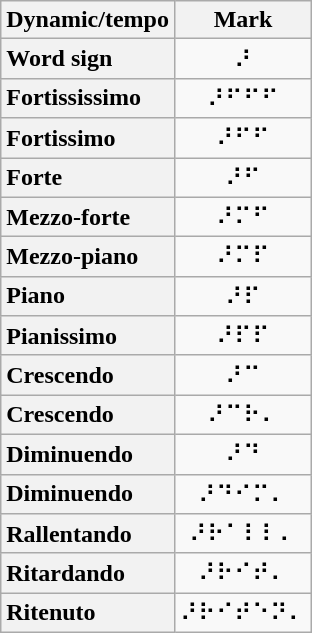<table class="wikitable plainrowheaders" style="text-align: center;">
<tr>
<th scope="col">Dynamic/tempo</th>
<th scope="col">Mark</th>
</tr>
<tr>
<th scope="row" style="text-align: left;">Word sign</th>
<td>⠜</td>
</tr>
<tr>
<th scope="row" style="text-align: left;">Fortississimo</th>
<td>⠜⠋⠋⠋</td>
</tr>
<tr>
<th scope="row" style="text-align: left;">Fortissimo</th>
<td>⠜⠋⠋</td>
</tr>
<tr>
<th scope="row" style="text-align: left;">Forte</th>
<td>⠜⠋</td>
</tr>
<tr>
<th scope="row" style="text-align: left;">Mezzo-forte</th>
<td>⠜⠍⠋</td>
</tr>
<tr>
<th scope="row" style="text-align: left;">Mezzo-piano</th>
<td>⠜⠍⠏</td>
</tr>
<tr>
<th scope="row" style="text-align: left;">Piano</th>
<td>⠜⠏</td>
</tr>
<tr>
<th scope="row" style="text-align: left;">Pianissimo</th>
<td>⠜⠏⠏</td>
</tr>
<tr>
<th scope="row" style="text-align: left;">Crescendo</th>
<td>⠜⠉</td>
</tr>
<tr>
<th scope="row" style="text-align: left;">Crescendo</th>
<td>⠜⠉⠗⠄</td>
</tr>
<tr>
<th scope="row" style="text-align: left;">Diminuendo</th>
<td>⠜⠙</td>
</tr>
<tr>
<th scope="row" style="text-align: left;">Diminuendo</th>
<td>⠜⠙⠊⠍⠄</td>
</tr>
<tr>
<th scope="row" style="text-align: left;">Rallentando</th>
<td>⠜⠗⠁⠇⠇⠄</td>
</tr>
<tr>
<th scope="row" style="text-align: left;">Ritardando</th>
<td>⠜⠗⠊⠞⠄</td>
</tr>
<tr>
<th scope="row" style="text-align: left;">Ritenuto</th>
<td>⠜⠗⠊⠞⠑⠝⠄</td>
</tr>
</table>
